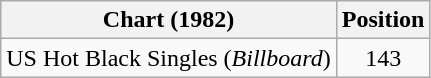<table class="wikitable">
<tr>
<th>Chart (1982)</th>
<th>Position</th>
</tr>
<tr>
<td>US Hot Black Singles (<em>Billboard</em>)</td>
<td style="text-align:center;">143</td>
</tr>
</table>
